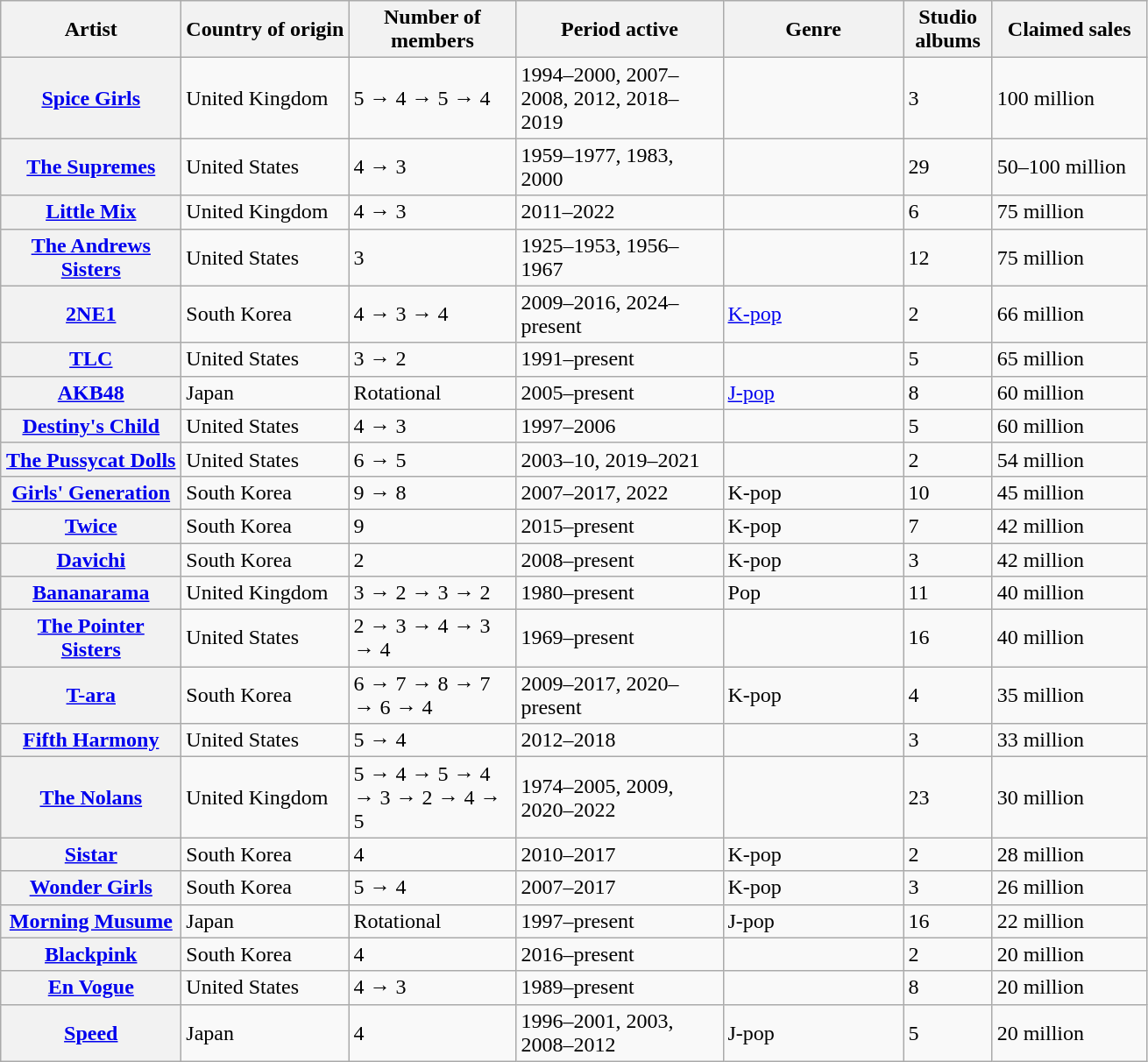<table class="wikitable plainrowheaders sortable">
<tr>
<th scope="col" style="width:130px;">Artist</th>
<th scope="col" style="width:120px;">Country of origin</th>
<th scope="col" style="width:120px;">Number of members</th>
<th scope="col" style="width:150px;">Period active</th>
<th scope="col" style="width:130px;">Genre</th>
<th scope="col" style="width:60px;">Studio albums</th>
<th scope="col" style="width:110px;">Claimed sales</th>
</tr>
<tr>
<th scope="row"><a href='#'>Spice Girls</a></th>
<td>United Kingdom</td>
<td>5 → 4 → 5 → 4</td>
<td>1994–2000, 2007–2008, 2012, 2018–2019 </td>
<td></td>
<td>3</td>
<td>100 million</td>
</tr>
<tr>
<th scope="row"><a href='#'>The Supremes</a></th>
<td>United States</td>
<td>4 → 3</td>
<td>1959–1977, 1983, 2000 </td>
<td></td>
<td>29</td>
<td>50–100 million</td>
</tr>
<tr>
<th scope="row"><a href='#'>Little Mix</a></th>
<td>United Kingdom</td>
<td>4 → 3</td>
<td>2011–2022 </td>
<td></td>
<td>6</td>
<td>75 million</td>
</tr>
<tr>
<th scope="row"><a href='#'>The Andrews Sisters</a></th>
<td>United States</td>
<td>3</td>
<td>1925–1953, 1956–1967 </td>
<td></td>
<td>12</td>
<td>75 million</td>
</tr>
<tr>
<th scope="row"><a href='#'>2NE1</a></th>
<td>South Korea</td>
<td>4 → 3 → 4</td>
<td>2009–2016, 2024–present </td>
<td><a href='#'>K-pop</a></td>
<td>2</td>
<td>66 million</td>
</tr>
<tr>
<th scope="row"><a href='#'>TLC</a></th>
<td>United States</td>
<td>3 → 2</td>
<td>1991–present </td>
<td></td>
<td>5</td>
<td>65 million</td>
</tr>
<tr>
<th scope="row"><a href='#'>AKB48</a> </th>
<td>Japan</td>
<td>Rotational</td>
<td>2005–present </td>
<td><a href='#'>J-pop</a></td>
<td>8</td>
<td>60 million</td>
</tr>
<tr>
<th scope="row"><a href='#'>Destiny's Child</a> </th>
<td>United States</td>
<td>4 → 3</td>
<td>1997–2006 </td>
<td></td>
<td>5</td>
<td>60 million</td>
</tr>
<tr>
<th scope="row"><a href='#'>The Pussycat Dolls</a></th>
<td>United States</td>
<td>6 → 5</td>
<td>2003–10, 2019–2021 </td>
<td></td>
<td>2</td>
<td>54 million</td>
</tr>
<tr>
<th scope="row"><a href='#'>Girls' Generation</a></th>
<td>South Korea</td>
<td>9 → 8</td>
<td>2007–2017, 2022 </td>
<td>K-pop</td>
<td>10</td>
<td>45 million</td>
</tr>
<tr>
<th scope="row"><a href='#'>Twice</a></th>
<td>South Korea</td>
<td>9</td>
<td>2015–present </td>
<td>K-pop</td>
<td>7</td>
<td>42 million</td>
</tr>
<tr>
<th scope="row"><a href='#'>Davichi</a></th>
<td>South Korea</td>
<td>2</td>
<td>2008–present </td>
<td>K-pop</td>
<td>3</td>
<td>42 million</td>
</tr>
<tr>
<th scope="row"><a href='#'>Bananarama</a></th>
<td>United Kingdom</td>
<td>3 → 2 → 3 → 2</td>
<td>1980–present </td>
<td>Pop</td>
<td>11</td>
<td>40 million</td>
</tr>
<tr>
<th scope="row"><a href='#'>The Pointer Sisters</a></th>
<td>United States</td>
<td>2 → 3 → 4 → 3 → 4</td>
<td>1969–present </td>
<td></td>
<td>16</td>
<td>40 million</td>
</tr>
<tr>
<th scope="row"><a href='#'>T-ara</a></th>
<td>South Korea</td>
<td>6 → 7 → 8 → 7 → 6 → 4</td>
<td>2009–2017, 2020–present </td>
<td>K-pop</td>
<td>4</td>
<td>35 million</td>
</tr>
<tr>
<th scope="row"><a href='#'>Fifth Harmony</a></th>
<td>United States</td>
<td>5 → 4</td>
<td>2012–2018 </td>
<td></td>
<td>3</td>
<td>33 million</td>
</tr>
<tr>
<th scope="row"><a href='#'>The Nolans</a></th>
<td>United Kingdom</td>
<td>5 → 4 → 5 → 4 → 3 → 2 → 4 → 5</td>
<td>1974–2005, 2009, 2020–2022 </td>
<td></td>
<td>23</td>
<td>30 million</td>
</tr>
<tr>
<th scope="row"><a href='#'>Sistar</a></th>
<td>South Korea</td>
<td>4</td>
<td>2010–2017 </td>
<td>K-pop</td>
<td>2</td>
<td>28 million</td>
</tr>
<tr>
<th scope="row"><a href='#'>Wonder Girls</a></th>
<td>South Korea</td>
<td>5 → 4</td>
<td>2007–2017 </td>
<td>K-pop</td>
<td>3</td>
<td>26 million</td>
</tr>
<tr>
<th scope="row"><a href='#'>Morning Musume</a></th>
<td>Japan</td>
<td>Rotational</td>
<td>1997–present </td>
<td>J-pop</td>
<td>16</td>
<td>22 million</td>
</tr>
<tr>
<th scope="row"><a href='#'>Blackpink</a></th>
<td>South Korea</td>
<td>4</td>
<td>2016–present </td>
<td></td>
<td>2</td>
<td>20 million</td>
</tr>
<tr>
<th scope="row"><a href='#'>En Vogue</a></th>
<td>United States</td>
<td>4 → 3</td>
<td>1989–present </td>
<td></td>
<td>8</td>
<td>20 million</td>
</tr>
<tr>
<th scope="row"><a href='#'>Speed</a></th>
<td>Japan</td>
<td>4</td>
<td>1996–2001, 2003, 2008–2012 </td>
<td>J-pop</td>
<td>5</td>
<td>20 million</td>
</tr>
</table>
